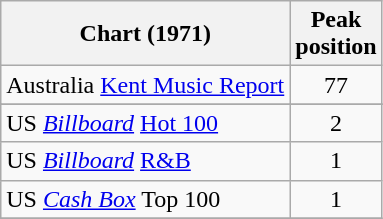<table class="wikitable sortable">
<tr>
<th align="left">Chart (1971)</th>
<th align="left">Peak<br>position</th>
</tr>
<tr>
<td>Australia <a href='#'>Kent Music Report</a></td>
<td style="text-align:center;">77</td>
</tr>
<tr>
</tr>
<tr>
</tr>
<tr>
<td align="left">US <em><a href='#'>Billboard</a></em> <a href='#'>Hot 100</a></td>
<td style="text-align:center;">2</td>
</tr>
<tr>
<td align="left">US <em><a href='#'>Billboard</a></em> <a href='#'>R&B</a></td>
<td style="text-align:center;">1</td>
</tr>
<tr>
<td align="left">US <em><a href='#'>Cash Box</a></em> Top 100</td>
<td style="text-align:center;">1</td>
</tr>
<tr>
</tr>
</table>
